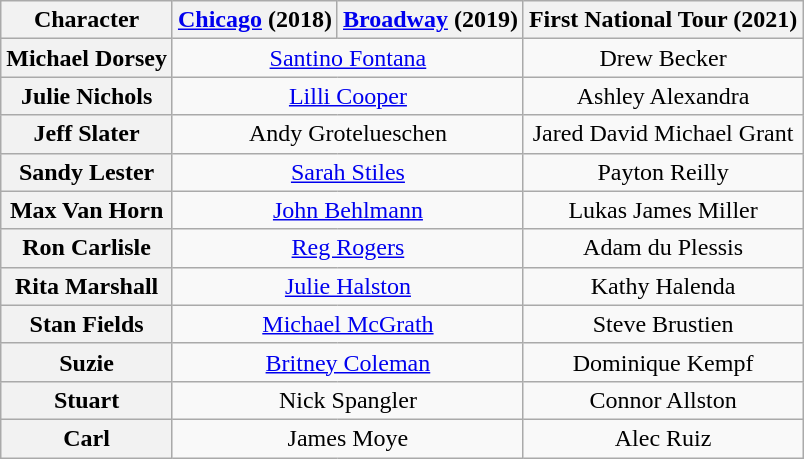<table class="wikitable" style="width:1000;">
<tr>
<th>Character</th>
<th><a href='#'>Chicago</a> (2018)</th>
<th><a href='#'>Broadway</a> (2019)</th>
<th>First National Tour (2021)</th>
</tr>
<tr>
<th>Michael Dorsey</th>
<td colspan='2' align=center><a href='#'>Santino Fontana</a></td>
<td colspan='2' align=center>Drew Becker</td>
</tr>
<tr>
<th>Julie Nichols</th>
<td colspan='2' align=center><a href='#'>Lilli Cooper</a></td>
<td colspan='2' align=center>Ashley Alexandra</td>
</tr>
<tr>
<th>Jeff Slater</th>
<td colspan='2' align=center>Andy Grotelueschen</td>
<td colspan='2' align=center>Jared David Michael Grant</td>
</tr>
<tr>
<th>Sandy Lester</th>
<td colspan='2' align=center><a href='#'>Sarah Stiles</a></td>
<td colspan='2' align=center>Payton Reilly</td>
</tr>
<tr>
<th>Max Van Horn</th>
<td colspan='2' align=center><a href='#'>John Behlmann</a></td>
<td colspan='2' align=center>Lukas James Miller</td>
</tr>
<tr>
<th>Ron Carlisle</th>
<td colspan='2' align=center><a href='#'>Reg Rogers</a></td>
<td colspan='2' align=center>Adam du Plessis</td>
</tr>
<tr>
<th>Rita Marshall</th>
<td colspan='2' align=center><a href='#'>Julie Halston</a></td>
<td colspan='2' align=center>Kathy Halenda</td>
</tr>
<tr>
<th>Stan Fields</th>
<td colspan='2' align=center><a href='#'>Michael McGrath</a></td>
<td colspan='2' align=center>Steve Brustien</td>
</tr>
<tr>
<th>Suzie</th>
<td colspan='2' align=center><a href='#'>Britney Coleman</a></td>
<td colspan='2' align=center>Dominique Kempf</td>
</tr>
<tr>
<th>Stuart</th>
<td colspan='2' align=center>Nick Spangler</td>
<td colspan='2' align=center>Connor Allston</td>
</tr>
<tr>
<th>Carl</th>
<td colspan='2' align=center>James Moye</td>
<td colspan='2' align=center>Alec Ruiz</td>
</tr>
</table>
